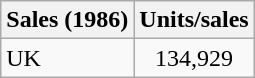<table class="wikitable sortable">
<tr>
<th align="left">Sales (1986)</th>
<th style="text-align:center;">Units/sales</th>
</tr>
<tr>
<td>UK</td>
<td style="text-align:center;">134,929</td>
</tr>
</table>
